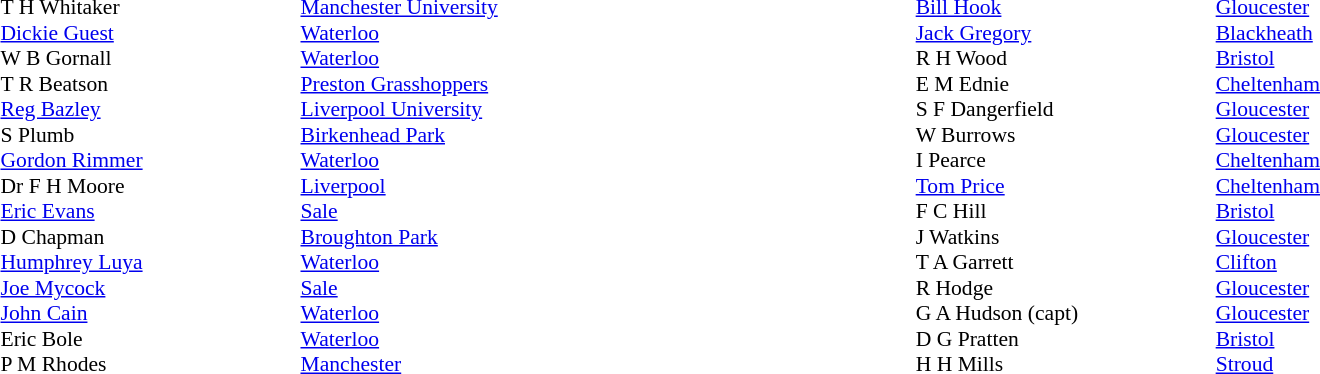<table width="80%">
<tr>
<td valign="top" width="50%"><br><table style="font-size: 90%" cellspacing="0" cellpadding="0">
<tr>
<th width="20"></th>
<th width="200"></th>
</tr>
<tr>
<td></td>
<td>T H Whitaker</td>
<td><a href='#'>Manchester University</a></td>
</tr>
<tr>
<td></td>
<td><a href='#'>Dickie Guest</a></td>
<td><a href='#'>Waterloo</a></td>
</tr>
<tr>
<td></td>
<td>W B Gornall</td>
<td><a href='#'>Waterloo</a></td>
</tr>
<tr>
<td></td>
<td>T R Beatson</td>
<td><a href='#'>Preston Grasshoppers</a></td>
</tr>
<tr>
<td></td>
<td><a href='#'>Reg Bazley</a></td>
<td><a href='#'>Liverpool University</a></td>
</tr>
<tr>
<td></td>
<td>S Plumb</td>
<td><a href='#'>Birkenhead Park</a></td>
</tr>
<tr>
<td></td>
<td><a href='#'>Gordon Rimmer</a></td>
<td><a href='#'>Waterloo</a></td>
</tr>
<tr>
<td></td>
<td>Dr F H Moore</td>
<td><a href='#'>Liverpool</a></td>
</tr>
<tr>
<td></td>
<td><a href='#'>Eric Evans</a></td>
<td><a href='#'>Sale</a></td>
</tr>
<tr>
<td></td>
<td>D Chapman</td>
<td><a href='#'>Broughton Park</a></td>
</tr>
<tr>
<td></td>
<td><a href='#'>Humphrey Luya</a></td>
<td><a href='#'>Waterloo</a></td>
</tr>
<tr>
<td></td>
<td><a href='#'>Joe Mycock</a></td>
<td><a href='#'>Sale</a></td>
</tr>
<tr>
<td></td>
<td><a href='#'>John Cain</a></td>
<td><a href='#'>Waterloo</a></td>
</tr>
<tr>
<td></td>
<td>Eric Bole</td>
<td><a href='#'>Waterloo</a></td>
</tr>
<tr>
<td></td>
<td>P M Rhodes</td>
<td><a href='#'>Manchester</a></td>
</tr>
<tr>
</tr>
</table>
</td>
<td valign="top" width="50%"><br><table style="font-size: 90%" cellspacing="0" cellpadding="0" align="center">
<tr>
<th width="20"></th>
<th width="200"></th>
</tr>
<tr>
<td></td>
<td><a href='#'>Bill Hook</a></td>
<td><a href='#'>Gloucester</a></td>
</tr>
<tr>
<td></td>
<td><a href='#'>Jack Gregory</a></td>
<td><a href='#'>Blackheath</a></td>
</tr>
<tr>
<td></td>
<td>R H Wood</td>
<td><a href='#'>Bristol</a></td>
</tr>
<tr>
<td></td>
<td>E M Ednie</td>
<td><a href='#'>Cheltenham</a></td>
</tr>
<tr>
<td></td>
<td>S F Dangerfield</td>
<td><a href='#'>Gloucester</a></td>
</tr>
<tr>
<td></td>
<td>W Burrows</td>
<td><a href='#'>Gloucester</a></td>
</tr>
<tr>
<td></td>
<td>I Pearce</td>
<td><a href='#'>Cheltenham</a></td>
</tr>
<tr>
<td></td>
<td><a href='#'>Tom Price</a></td>
<td><a href='#'>Cheltenham</a></td>
</tr>
<tr>
<td></td>
<td>F C Hill</td>
<td><a href='#'>Bristol</a></td>
</tr>
<tr>
<td></td>
<td>J Watkins</td>
<td><a href='#'>Gloucester</a></td>
</tr>
<tr>
<td></td>
<td>T A Garrett</td>
<td><a href='#'>Clifton</a></td>
</tr>
<tr>
<td></td>
<td>R Hodge</td>
<td><a href='#'>Gloucester</a></td>
</tr>
<tr>
<td></td>
<td>G A Hudson (capt)</td>
<td><a href='#'>Gloucester</a></td>
</tr>
<tr>
<td></td>
<td>D G Pratten</td>
<td><a href='#'>Bristol</a></td>
</tr>
<tr>
<td></td>
<td>H H Mills</td>
<td><a href='#'>Stroud</a></td>
</tr>
<tr>
</tr>
</table>
</td>
</tr>
</table>
